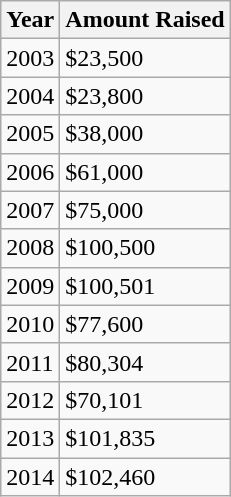<table class="wikitable">
<tr>
<th style="font-weight: bold;">Year</th>
<th style="font-weight: bold;">Amount Raised</th>
</tr>
<tr>
<td>2003</td>
<td>$23,500</td>
</tr>
<tr>
<td>2004</td>
<td>$23,800</td>
</tr>
<tr>
<td>2005</td>
<td>$38,000</td>
</tr>
<tr>
<td>2006</td>
<td>$61,000</td>
</tr>
<tr>
<td>2007</td>
<td>$75,000</td>
</tr>
<tr>
<td>2008</td>
<td>$100,500</td>
</tr>
<tr>
<td>2009</td>
<td>$100,501</td>
</tr>
<tr>
<td>2010</td>
<td>$77,600</td>
</tr>
<tr>
<td>2011</td>
<td>$80,304</td>
</tr>
<tr>
<td>2012</td>
<td>$70,101</td>
</tr>
<tr>
<td>2013</td>
<td>$101,835</td>
</tr>
<tr>
<td>2014</td>
<td>$102,460</td>
</tr>
</table>
